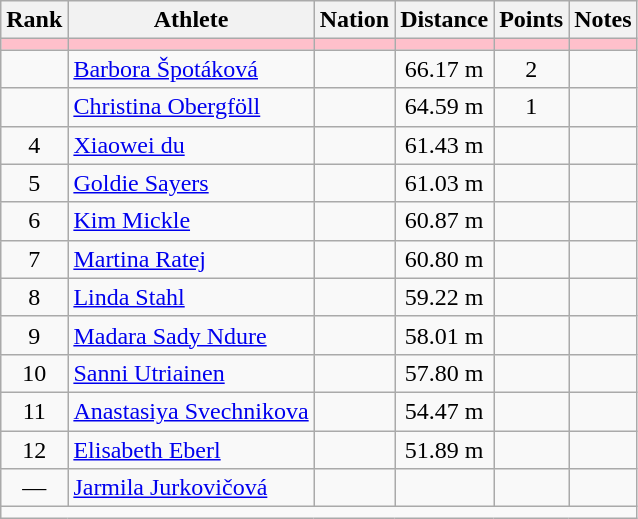<table class="wikitable mw-datatable sortable" style="text-align:center;">
<tr>
<th>Rank</th>
<th>Athlete</th>
<th>Nation</th>
<th>Distance</th>
<th>Points</th>
<th>Notes</th>
</tr>
<tr bgcolor=pink>
<td></td>
<td align=left></td>
<td align=left></td>
<td></td>
<td></td>
<td></td>
</tr>
<tr>
<td></td>
<td align=left><a href='#'>Barbora Špotáková</a></td>
<td align=left></td>
<td>66.17 m</td>
<td>2</td>
<td></td>
</tr>
<tr>
<td></td>
<td align=left><a href='#'>Christina Obergföll</a></td>
<td align=left></td>
<td>64.59 m</td>
<td>1</td>
<td></td>
</tr>
<tr>
<td>4</td>
<td align=left><a href='#'>Xiaowei du</a></td>
<td align=left></td>
<td>61.43 m</td>
<td></td>
<td></td>
</tr>
<tr>
<td>5</td>
<td align=left><a href='#'>Goldie Sayers</a></td>
<td align=left></td>
<td>61.03 m</td>
<td></td>
<td></td>
</tr>
<tr>
<td>6</td>
<td align=left><a href='#'>Kim Mickle</a></td>
<td align=left></td>
<td>60.87 m</td>
<td></td>
<td></td>
</tr>
<tr>
<td>7</td>
<td align=left><a href='#'>Martina Ratej</a></td>
<td align=left></td>
<td>60.80 m</td>
<td></td>
<td></td>
</tr>
<tr>
<td>8</td>
<td align=left><a href='#'>Linda Stahl</a></td>
<td align=left></td>
<td>59.22 m</td>
<td></td>
<td></td>
</tr>
<tr>
<td>9</td>
<td align=left><a href='#'>Madara Sady Ndure</a></td>
<td align=left></td>
<td>58.01 m</td>
<td></td>
<td></td>
</tr>
<tr>
<td>10</td>
<td align=left><a href='#'>Sanni Utriainen</a></td>
<td align=left></td>
<td>57.80 m</td>
<td></td>
<td></td>
</tr>
<tr>
<td>11</td>
<td align=left><a href='#'>Anastasiya Svechnikova</a></td>
<td align=left></td>
<td>54.47 m</td>
<td></td>
<td></td>
</tr>
<tr>
<td>12</td>
<td align=left><a href='#'>Elisabeth Eberl</a></td>
<td align=left></td>
<td>51.89 m</td>
<td></td>
<td></td>
</tr>
<tr>
<td>—</td>
<td align=left><a href='#'>Jarmila Jurkovičová</a></td>
<td align=left></td>
<td></td>
<td></td>
<td></td>
</tr>
<tr class="sortbottom">
<td colspan=6></td>
</tr>
</table>
